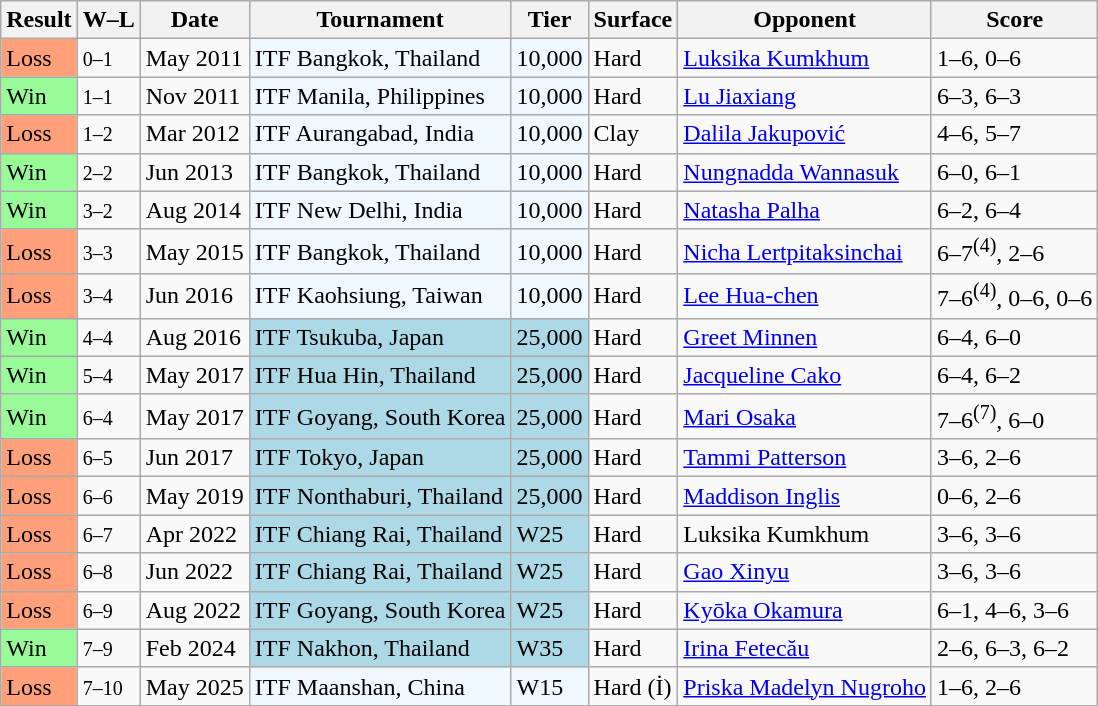<table class="sortable wikitable">
<tr>
<th>Result</th>
<th class="unsortable">W–L</th>
<th>Date</th>
<th>Tournament</th>
<th>Tier</th>
<th>Surface</th>
<th>Opponent</th>
<th class="unsortable">Score</th>
</tr>
<tr>
<td style="background:#ffa07a;">Loss</td>
<td><small>0–1</small></td>
<td>May 2011</td>
<td style="background:#f0f8ff;">ITF Bangkok, Thailand</td>
<td style="background:#f0f8ff;">10,000</td>
<td>Hard</td>
<td> <a href='#'>Luksika Kumkhum</a></td>
<td>1–6, 0–6</td>
</tr>
<tr>
<td style="background:#98fb98;">Win</td>
<td><small>1–1</small></td>
<td>Nov 2011</td>
<td style="background:#f0f8ff;">ITF Manila, Philippines</td>
<td style="background:#f0f8ff;">10,000</td>
<td>Hard</td>
<td> <a href='#'>Lu Jiaxiang</a></td>
<td>6–3, 6–3</td>
</tr>
<tr>
<td style="background:#ffa07a;">Loss</td>
<td><small>1–2</small></td>
<td>Mar 2012</td>
<td style="background:#f0f8ff;">ITF Aurangabad, India</td>
<td style="background:#f0f8ff;">10,000</td>
<td>Clay</td>
<td> <a href='#'>Dalila Jakupović</a></td>
<td>4–6, 5–7</td>
</tr>
<tr>
<td style="background:#98fb98;">Win</td>
<td><small>2–2</small></td>
<td>Jun 2013</td>
<td style="background:#f0f8ff;">ITF Bangkok, Thailand</td>
<td style="background:#f0f8ff;">10,000</td>
<td>Hard</td>
<td> <a href='#'>Nungnadda Wannasuk</a></td>
<td>6–0, 6–1</td>
</tr>
<tr>
<td style="background:#98fb98;">Win</td>
<td><small>3–2</small></td>
<td>Aug 2014</td>
<td style="background:#f0f8ff;">ITF New Delhi, India</td>
<td style="background:#f0f8ff;">10,000</td>
<td>Hard</td>
<td> <a href='#'>Natasha Palha</a></td>
<td>6–2, 6–4</td>
</tr>
<tr>
<td style="background:#ffa07a;">Loss</td>
<td><small>3–3</small></td>
<td>May 2015</td>
<td style="background:#f0f8ff;">ITF Bangkok, Thailand</td>
<td style="background:#f0f8ff;">10,000</td>
<td>Hard</td>
<td> <a href='#'>Nicha Lertpitaksinchai</a></td>
<td>6–7<sup>(4)</sup>, 2–6</td>
</tr>
<tr>
<td style="background:#ffa07a;">Loss</td>
<td><small>3–4</small></td>
<td>Jun 2016</td>
<td style="background:#f0f8ff;">ITF Kaohsiung, Taiwan</td>
<td style="background:#f0f8ff;">10,000</td>
<td>Hard</td>
<td> <a href='#'>Lee Hua-chen</a></td>
<td>7–6<sup>(4)</sup>, 0–6, 0–6</td>
</tr>
<tr>
<td bgcolor="98FB98">Win</td>
<td><small>4–4</small></td>
<td>Aug 2016</td>
<td style="background:lightblue;">ITF Tsukuba, Japan</td>
<td style="background:lightblue;">25,000</td>
<td>Hard</td>
<td> <a href='#'>Greet Minnen</a></td>
<td>6–4, 6–0</td>
</tr>
<tr>
<td bgcolor="98FB98">Win</td>
<td><small>5–4</small></td>
<td>May 2017</td>
<td style="background:lightblue;">ITF Hua Hin, Thailand</td>
<td style="background:lightblue;">25,000</td>
<td>Hard</td>
<td> <a href='#'>Jacqueline Cako</a></td>
<td>6–4, 6–2</td>
</tr>
<tr>
<td bgcolor="98FB98">Win</td>
<td><small>6–4</small></td>
<td>May 2017</td>
<td style="background:lightblue;">ITF Goyang, South Korea</td>
<td style="background:lightblue;">25,000</td>
<td>Hard</td>
<td> <a href='#'>Mari Osaka</a></td>
<td>7–6<sup>(7)</sup>, 6–0</td>
</tr>
<tr>
<td style="background:#ffa07a;">Loss</td>
<td><small>6–5</small></td>
<td>Jun 2017</td>
<td style="background:lightblue;">ITF Tokyo, Japan</td>
<td style="background:lightblue;">25,000</td>
<td>Hard</td>
<td> <a href='#'>Tammi Patterson</a></td>
<td>3–6, 2–6</td>
</tr>
<tr>
<td style="background:#ffa07a;">Loss</td>
<td><small>6–6</small></td>
<td>May 2019</td>
<td style="background:lightblue;">ITF Nonthaburi, Thailand</td>
<td style="background:lightblue;">25,000</td>
<td>Hard</td>
<td> <a href='#'>Maddison Inglis</a></td>
<td>0–6, 2–6</td>
</tr>
<tr>
<td style="background:#ffa07a;">Loss</td>
<td><small>6–7</small></td>
<td>Apr 2022</td>
<td style="background:lightblue;">ITF Chiang Rai, Thailand</td>
<td style="background:lightblue;">W25</td>
<td>Hard</td>
<td> Luksika Kumkhum</td>
<td>3–6, 3–6</td>
</tr>
<tr>
<td style="background:#ffa07a;">Loss</td>
<td><small>6–8</small></td>
<td>Jun 2022</td>
<td style="background:lightblue;">ITF Chiang Rai, Thailand</td>
<td style="background:lightblue;">W25</td>
<td>Hard</td>
<td> <a href='#'>Gao Xinyu</a></td>
<td>3–6, 3–6</td>
</tr>
<tr>
<td style="background:#ffa07a;">Loss</td>
<td><small>6–9</small></td>
<td>Aug 2022</td>
<td style="background:lightblue;">ITF Goyang, South Korea</td>
<td style="background:lightblue;">W25</td>
<td>Hard</td>
<td> <a href='#'>Kyōka Okamura</a></td>
<td>6–1, 4–6, 3–6</td>
</tr>
<tr>
<td style="background:#98fb98;">Win</td>
<td><small>7–9</small></td>
<td>Feb 2024</td>
<td style="background:lightblue;">ITF Nakhon, Thailand</td>
<td style="background:lightblue;">W35</td>
<td>Hard</td>
<td> <a href='#'>Irina Fetecău</a></td>
<td>2–6, 6–3, 6–2</td>
</tr>
<tr>
<td style="background:#ffa07a;">Loss</td>
<td><small>7–10</small></td>
<td>May 2025</td>
<td style="background:#f0f8ff;">ITF Maanshan, China</td>
<td style="background:#f0f8ff;">W15</td>
<td>Hard (İ)</td>
<td> <a href='#'>Priska Madelyn Nugroho</a></td>
<td>1–6, 2–6</td>
</tr>
</table>
